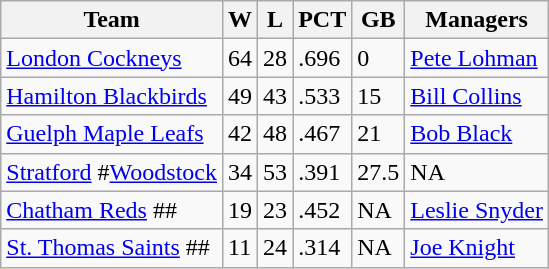<table class="wikitable">
<tr>
<th>Team</th>
<th>W</th>
<th>L</th>
<th>PCT</th>
<th>GB</th>
<th>Managers</th>
</tr>
<tr>
<td><a href='#'>London Cockneys</a></td>
<td>64</td>
<td>28</td>
<td>.696</td>
<td>0</td>
<td><a href='#'>Pete Lohman</a></td>
</tr>
<tr>
<td><a href='#'>Hamilton Blackbirds</a></td>
<td>49</td>
<td>43</td>
<td>.533</td>
<td>15</td>
<td><a href='#'>Bill Collins</a></td>
</tr>
<tr>
<td><a href='#'>Guelph Maple Leafs</a></td>
<td>42</td>
<td>48</td>
<td>.467</td>
<td>21</td>
<td><a href='#'>Bob Black</a></td>
</tr>
<tr>
<td><a href='#'>Stratford</a> #<a href='#'>Woodstock</a></td>
<td>34</td>
<td>53</td>
<td>.391</td>
<td>27.5</td>
<td>NA</td>
</tr>
<tr>
<td><a href='#'>Chatham Reds</a> ##</td>
<td>19</td>
<td>23</td>
<td>.452</td>
<td>NA</td>
<td><a href='#'>Leslie Snyder</a></td>
</tr>
<tr>
<td><a href='#'>St. Thomas Saints</a> ##</td>
<td>11</td>
<td>24</td>
<td>.314</td>
<td>NA</td>
<td><a href='#'>Joe Knight</a></td>
</tr>
</table>
